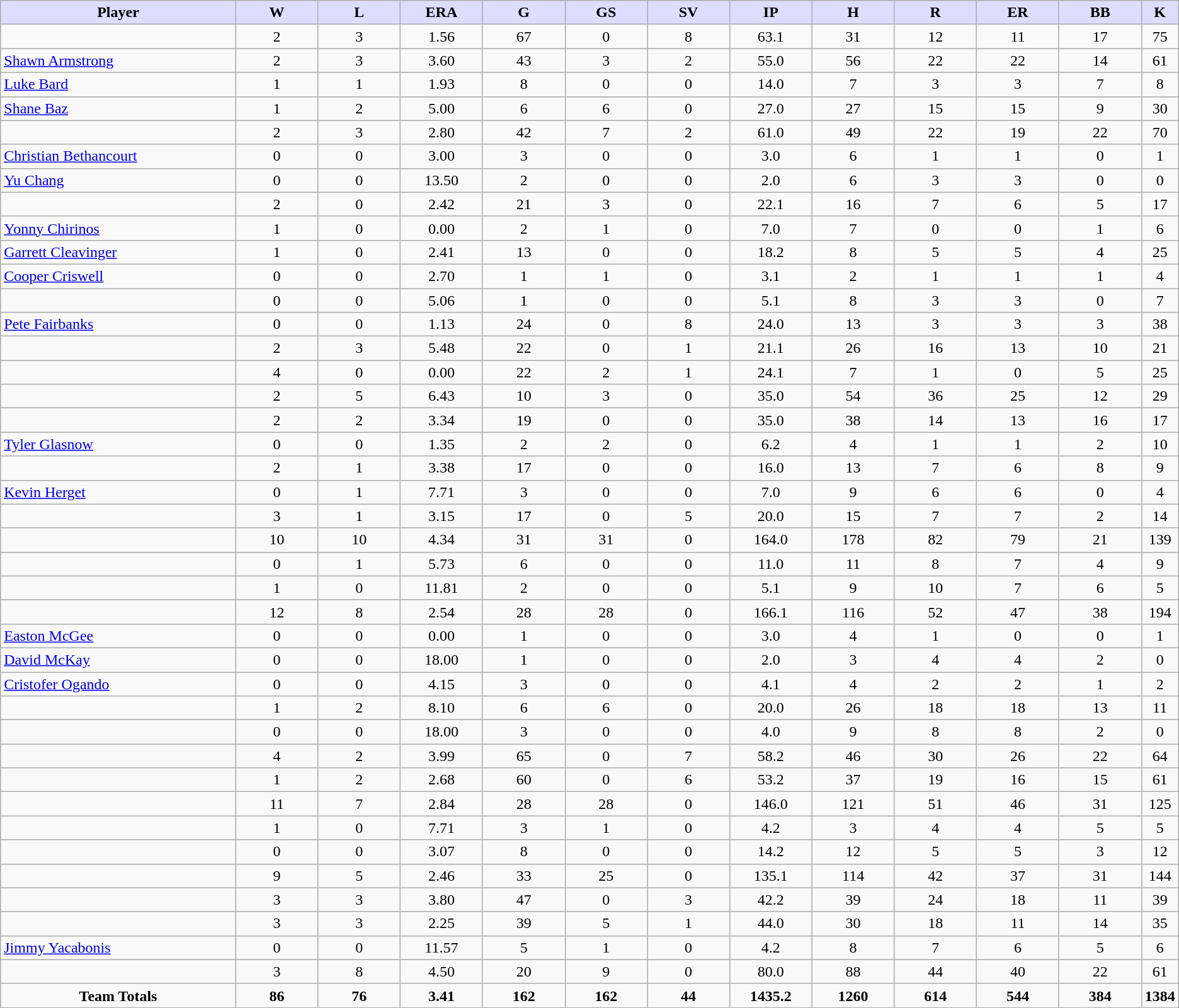<table class="wikitable" style="text-align:center;">
<tr>
<th style="background:#ddf; width:20%;"><strong>Player</strong></th>
<th style="background:#ddf; width:7%;"><strong>W</strong></th>
<th style="background:#ddf; width:7%;"><strong>L</strong></th>
<th style="background:#ddf; width:7%;"><strong>ERA</strong></th>
<th style="background:#ddf; width:7%;"><strong>G</strong></th>
<th style="background:#ddf; width:7%;"><strong>GS</strong></th>
<th style="background:#ddf; width:7%;"><strong>SV</strong></th>
<th style="background:#ddf; width:7%;"><strong>IP</strong></th>
<th style="background:#ddf; width:7%;"><strong>H</strong></th>
<th style="background:#ddf; width:7%;"><strong>R</strong></th>
<th style="background:#ddf; width:7%;"><strong>ER</strong></th>
<th style="background:#ddf; width:7%;"><strong>BB</strong></th>
<th style="background:#ddf; width:7%;"><strong>K</strong></th>
</tr>
<tr>
<td align=left></td>
<td>2</td>
<td>3</td>
<td>1.56</td>
<td>67</td>
<td>0</td>
<td>8</td>
<td>63.1</td>
<td>31</td>
<td>12</td>
<td>11</td>
<td>17</td>
<td>75</td>
</tr>
<tr>
<td align=left><a href='#'>Shawn Armstrong</a></td>
<td>2</td>
<td>3</td>
<td>3.60</td>
<td>43</td>
<td>3</td>
<td>2</td>
<td>55.0</td>
<td>56</td>
<td>22</td>
<td>22</td>
<td>14</td>
<td>61</td>
</tr>
<tr>
<td align=left><a href='#'>Luke Bard</a></td>
<td>1</td>
<td>1</td>
<td>1.93</td>
<td>8</td>
<td>0</td>
<td>0</td>
<td>14.0</td>
<td>7</td>
<td>3</td>
<td>3</td>
<td>7</td>
<td>8</td>
</tr>
<tr>
<td align=left><a href='#'>Shane Baz</a></td>
<td>1</td>
<td>2</td>
<td>5.00</td>
<td>6</td>
<td>6</td>
<td>0</td>
<td>27.0</td>
<td>27</td>
<td>15</td>
<td>15</td>
<td>9</td>
<td>30</td>
</tr>
<tr>
<td align=left></td>
<td>2</td>
<td>3</td>
<td>2.80</td>
<td>42</td>
<td>7</td>
<td>2</td>
<td>61.0</td>
<td>49</td>
<td>22</td>
<td>19</td>
<td>22</td>
<td>70</td>
</tr>
<tr>
<td align=left><a href='#'>Christian Bethancourt</a></td>
<td>0</td>
<td>0</td>
<td>3.00</td>
<td>3</td>
<td>0</td>
<td>0</td>
<td>3.0</td>
<td>6</td>
<td>1</td>
<td>1</td>
<td>0</td>
<td>1</td>
</tr>
<tr>
<td align=left><a href='#'>Yu Chang</a></td>
<td>0</td>
<td>0</td>
<td>13.50</td>
<td>2</td>
<td>0</td>
<td>0</td>
<td>2.0</td>
<td>6</td>
<td>3</td>
<td>3</td>
<td>0</td>
<td>0</td>
</tr>
<tr>
<td align=left></td>
<td>2</td>
<td>0</td>
<td>2.42</td>
<td>21</td>
<td>3</td>
<td>0</td>
<td>22.1</td>
<td>16</td>
<td>7</td>
<td>6</td>
<td>5</td>
<td>17</td>
</tr>
<tr>
<td align=left><a href='#'>Yonny Chirinos</a></td>
<td>1</td>
<td>0</td>
<td>0.00</td>
<td>2</td>
<td>1</td>
<td>0</td>
<td>7.0</td>
<td>7</td>
<td>0</td>
<td>0</td>
<td>1</td>
<td>6</td>
</tr>
<tr>
<td align=left><a href='#'>Garrett Cleavinger</a></td>
<td>1</td>
<td>0</td>
<td>2.41</td>
<td>13</td>
<td>0</td>
<td>0</td>
<td>18.2</td>
<td>8</td>
<td>5</td>
<td>5</td>
<td>4</td>
<td>25</td>
</tr>
<tr>
<td align=left><a href='#'>Cooper Criswell</a></td>
<td>0</td>
<td>0</td>
<td>2.70</td>
<td>1</td>
<td>1</td>
<td>0</td>
<td>3.1</td>
<td>2</td>
<td>1</td>
<td>1</td>
<td>1</td>
<td>4</td>
</tr>
<tr>
<td align=left></td>
<td>0</td>
<td>0</td>
<td>5.06</td>
<td>1</td>
<td>0</td>
<td>0</td>
<td>5.1</td>
<td>8</td>
<td>3</td>
<td>3</td>
<td>0</td>
<td>7</td>
</tr>
<tr>
<td align=left><a href='#'>Pete Fairbanks</a></td>
<td>0</td>
<td>0</td>
<td>1.13</td>
<td>24</td>
<td>0</td>
<td>8</td>
<td>24.0</td>
<td>13</td>
<td>3</td>
<td>3</td>
<td>3</td>
<td>38</td>
</tr>
<tr>
<td align=left></td>
<td>2</td>
<td>3</td>
<td>5.48</td>
<td>22</td>
<td>0</td>
<td>1</td>
<td>21.1</td>
<td>26</td>
<td>16</td>
<td>13</td>
<td>10</td>
<td>21</td>
</tr>
<tr>
<td align=left></td>
<td>4</td>
<td>0</td>
<td>0.00</td>
<td>22</td>
<td>2</td>
<td>1</td>
<td>24.1</td>
<td>7</td>
<td>1</td>
<td>0</td>
<td>5</td>
<td>25</td>
</tr>
<tr>
<td align=left></td>
<td>2</td>
<td>5</td>
<td>6.43</td>
<td>10</td>
<td>3</td>
<td>0</td>
<td>35.0</td>
<td>54</td>
<td>36</td>
<td>25</td>
<td>12</td>
<td>29</td>
</tr>
<tr>
<td align=left></td>
<td>2</td>
<td>2</td>
<td>3.34</td>
<td>19</td>
<td>0</td>
<td>0</td>
<td>35.0</td>
<td>38</td>
<td>14</td>
<td>13</td>
<td>16</td>
<td>17</td>
</tr>
<tr>
<td align=left><a href='#'>Tyler Glasnow</a></td>
<td>0</td>
<td>0</td>
<td>1.35</td>
<td>2</td>
<td>2</td>
<td>0</td>
<td>6.2</td>
<td>4</td>
<td>1</td>
<td>1</td>
<td>2</td>
<td>10</td>
</tr>
<tr>
<td align=left></td>
<td>2</td>
<td>1</td>
<td>3.38</td>
<td>17</td>
<td>0</td>
<td>0</td>
<td>16.0</td>
<td>13</td>
<td>7</td>
<td>6</td>
<td>8</td>
<td>9</td>
</tr>
<tr>
<td align=left><a href='#'>Kevin Herget</a></td>
<td>0</td>
<td>1</td>
<td>7.71</td>
<td>3</td>
<td>0</td>
<td>0</td>
<td>7.0</td>
<td>9</td>
<td>6</td>
<td>6</td>
<td>0</td>
<td>4</td>
</tr>
<tr>
<td align=left></td>
<td>3</td>
<td>1</td>
<td>3.15</td>
<td>17</td>
<td>0</td>
<td>5</td>
<td>20.0</td>
<td>15</td>
<td>7</td>
<td>7</td>
<td>2</td>
<td>14</td>
</tr>
<tr>
<td align=left></td>
<td>10</td>
<td>10</td>
<td>4.34</td>
<td>31</td>
<td>31</td>
<td>0</td>
<td>164.0</td>
<td>178</td>
<td>82</td>
<td>79</td>
<td>21</td>
<td>139</td>
</tr>
<tr>
<td align=left></td>
<td>0</td>
<td>1</td>
<td>5.73</td>
<td>6</td>
<td>0</td>
<td>0</td>
<td>11.0</td>
<td>11</td>
<td>8</td>
<td>7</td>
<td>4</td>
<td>9</td>
</tr>
<tr>
<td align=left></td>
<td>1</td>
<td>0</td>
<td>11.81</td>
<td>2</td>
<td>0</td>
<td>0</td>
<td>5.1</td>
<td>9</td>
<td>10</td>
<td>7</td>
<td>6</td>
<td>5</td>
</tr>
<tr>
<td align=left></td>
<td>12</td>
<td>8</td>
<td>2.54</td>
<td>28</td>
<td>28</td>
<td>0</td>
<td>166.1</td>
<td>116</td>
<td>52</td>
<td>47</td>
<td>38</td>
<td>194</td>
</tr>
<tr>
<td align=left><a href='#'>Easton McGee</a></td>
<td>0</td>
<td>0</td>
<td>0.00</td>
<td>1</td>
<td>0</td>
<td>0</td>
<td>3.0</td>
<td>4</td>
<td>1</td>
<td>0</td>
<td>0</td>
<td>1</td>
</tr>
<tr>
<td align=left><a href='#'>David McKay</a></td>
<td>0</td>
<td>0</td>
<td>18.00</td>
<td>1</td>
<td>0</td>
<td>0</td>
<td>2.0</td>
<td>3</td>
<td>4</td>
<td>4</td>
<td>2</td>
<td>0</td>
</tr>
<tr>
<td align=left><a href='#'>Cristofer Ogando</a></td>
<td>0</td>
<td>0</td>
<td>4.15</td>
<td>3</td>
<td>0</td>
<td>0</td>
<td>4.1</td>
<td>4</td>
<td>2</td>
<td>2</td>
<td>1</td>
<td>2</td>
</tr>
<tr>
<td align=left></td>
<td>1</td>
<td>2</td>
<td>8.10</td>
<td>6</td>
<td>6</td>
<td>0</td>
<td>20.0</td>
<td>26</td>
<td>18</td>
<td>18</td>
<td>13</td>
<td>11</td>
</tr>
<tr>
<td align=left></td>
<td>0</td>
<td>0</td>
<td>18.00</td>
<td>3</td>
<td>0</td>
<td>0</td>
<td>4.0</td>
<td>9</td>
<td>8</td>
<td>8</td>
<td>2</td>
<td>0</td>
</tr>
<tr>
<td align=left></td>
<td>4</td>
<td>2</td>
<td>3.99</td>
<td>65</td>
<td>0</td>
<td>7</td>
<td>58.2</td>
<td>46</td>
<td>30</td>
<td>26</td>
<td>22</td>
<td>64</td>
</tr>
<tr>
<td align=left></td>
<td>1</td>
<td>2</td>
<td>2.68</td>
<td>60</td>
<td>0</td>
<td>6</td>
<td>53.2</td>
<td>37</td>
<td>19</td>
<td>16</td>
<td>15</td>
<td>61</td>
</tr>
<tr>
<td align=left></td>
<td>11</td>
<td>7</td>
<td>2.84</td>
<td>28</td>
<td>28</td>
<td>0</td>
<td>146.0</td>
<td>121</td>
<td>51</td>
<td>46</td>
<td>31</td>
<td>125</td>
</tr>
<tr>
<td align=left></td>
<td>1</td>
<td>0</td>
<td>7.71</td>
<td>3</td>
<td>1</td>
<td>0</td>
<td>4.2</td>
<td>3</td>
<td>4</td>
<td>4</td>
<td>5</td>
<td>5</td>
</tr>
<tr>
<td align=left></td>
<td>0</td>
<td>0</td>
<td>3.07</td>
<td>8</td>
<td>0</td>
<td>0</td>
<td>14.2</td>
<td>12</td>
<td>5</td>
<td>5</td>
<td>3</td>
<td>12</td>
</tr>
<tr>
<td align=left></td>
<td>9</td>
<td>5</td>
<td>2.46</td>
<td>33</td>
<td>25</td>
<td>0</td>
<td>135.1</td>
<td>114</td>
<td>42</td>
<td>37</td>
<td>31</td>
<td>144</td>
</tr>
<tr>
<td align=left></td>
<td>3</td>
<td>3</td>
<td>3.80</td>
<td>47</td>
<td>0</td>
<td>3</td>
<td>42.2</td>
<td>39</td>
<td>24</td>
<td>18</td>
<td>11</td>
<td>39</td>
</tr>
<tr>
<td align=left></td>
<td>3</td>
<td>3</td>
<td>2.25</td>
<td>39</td>
<td>5</td>
<td>1</td>
<td>44.0</td>
<td>30</td>
<td>18</td>
<td>11</td>
<td>14</td>
<td>35</td>
</tr>
<tr>
<td align=left><a href='#'>Jimmy Yacabonis</a></td>
<td>0</td>
<td>0</td>
<td>11.57</td>
<td>5</td>
<td>1</td>
<td>0</td>
<td>4.2</td>
<td>8</td>
<td>7</td>
<td>6</td>
<td>5</td>
<td>6</td>
</tr>
<tr>
<td align=left></td>
<td>3</td>
<td>8</td>
<td>4.50</td>
<td>20</td>
<td>9</td>
<td>0</td>
<td>80.0</td>
<td>88</td>
<td>44</td>
<td>40</td>
<td>22</td>
<td>61</td>
</tr>
<tr class="sortbottom">
<td><strong>Team Totals</strong></td>
<td><strong>86</strong></td>
<td><strong>76</strong></td>
<td><strong>3.41</strong></td>
<td><strong>162</strong></td>
<td><strong>162</strong></td>
<td><strong>44</strong></td>
<td><strong>1435.2</strong></td>
<td><strong>1260</strong></td>
<td><strong>614</strong></td>
<td><strong>544</strong></td>
<td><strong>384</strong></td>
<td><strong>1384</strong></td>
</tr>
</table>
